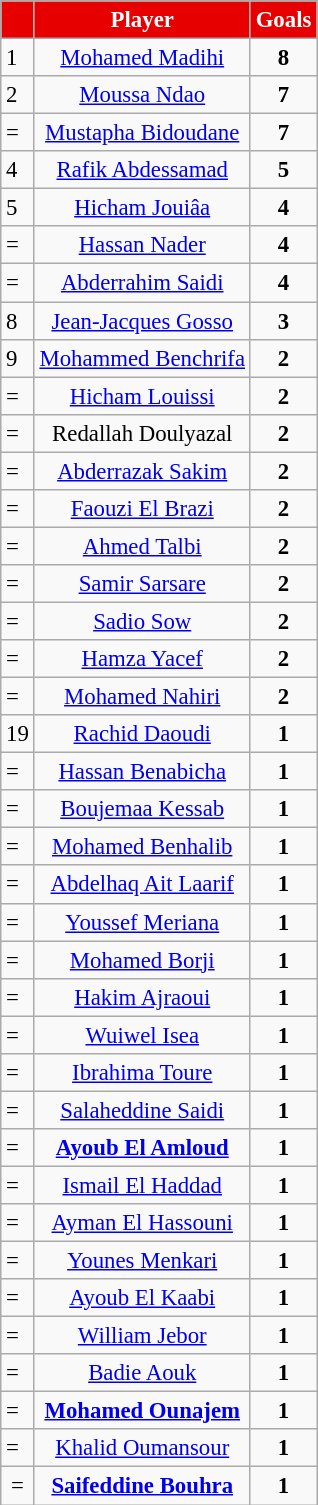<table class="wikitable" border="0" style="text-align:center;font-size:95%">
<tr>
<th scope="col" style="color:#FFFFFF; background:#E60000;"></th>
<th scope="col" style="color:#FFFFFF; background:#E60000;">Player</th>
<th scope="col" style="color:#FFFFFF; background:#E60000;">Goals</th>
</tr>
<tr>
<td align="left">1</td>
<td> <a href='#'>Mohamed Madihi</a></td>
<td align="center"><strong>8</strong></td>
</tr>
<tr>
<td align="left">2</td>
<td> <a href='#'>Moussa Ndao</a></td>
<td align="center"><strong>7</strong></td>
</tr>
<tr>
<td align="left">=</td>
<td> <a href='#'>Mustapha Bidoudane</a></td>
<td align="center"><strong>7</strong></td>
</tr>
<tr>
<td align="left">4</td>
<td> <a href='#'>Rafik Abdessamad</a></td>
<td align="center"><strong>5</strong></td>
</tr>
<tr>
<td align="left">5</td>
<td> <a href='#'>Hicham Jouiâa</a></td>
<td align="center"><strong>4</strong></td>
</tr>
<tr>
<td align="left">=</td>
<td> <a href='#'>Hassan Nader</a></td>
<td align="center"><strong>4</strong></td>
</tr>
<tr>
<td align="left">=</td>
<td> <a href='#'>Abderrahim Saidi</a></td>
<td align="center"><strong>4</strong></td>
</tr>
<tr>
<td align="left">8</td>
<td> <a href='#'>Jean-Jacques Gosso</a></td>
<td align="center"><strong>3</strong></td>
</tr>
<tr>
<td align="left">9</td>
<td> <a href='#'>Mohammed Benchrifa</a></td>
<td align="center"><strong>2</strong></td>
</tr>
<tr>
<td align="left">=</td>
<td> <a href='#'>Hicham Louissi</a></td>
<td align="center"><strong>2</strong></td>
</tr>
<tr>
<td align="left">=</td>
<td> Redallah Doulyazal</td>
<td align="center"><strong>2</strong></td>
</tr>
<tr>
<td align="left">=</td>
<td> <a href='#'>Abderrazak Sakim</a></td>
<td align="center"><strong>2</strong></td>
</tr>
<tr>
<td align="left">=</td>
<td> <a href='#'>Faouzi El Brazi</a></td>
<td align="center"><strong>2</strong></td>
</tr>
<tr>
<td align="left">=</td>
<td> <a href='#'>Ahmed Talbi</a></td>
<td align="center"><strong>2</strong></td>
</tr>
<tr>
<td align="left">=</td>
<td> <a href='#'>Samir Sarsare</a></td>
<td align="center"><strong>2</strong></td>
</tr>
<tr>
<td align="left">=</td>
<td> <a href='#'>Sadio Sow</a></td>
<td align="center"><strong>2</strong></td>
</tr>
<tr>
<td align="left">=</td>
<td> <a href='#'>Hamza Yacef</a></td>
<td align="center"><strong>2</strong></td>
</tr>
<tr>
<td align="left">=</td>
<td> <a href='#'>Mohamed Nahiri</a></td>
<td align="center"><strong>2</strong></td>
</tr>
<tr>
<td align="left">19</td>
<td> <a href='#'>Rachid Daoudi</a></td>
<td align="center"><strong>1</strong></td>
</tr>
<tr>
<td align="left">=</td>
<td> <a href='#'>Hassan Benabicha</a></td>
<td align="center"><strong>1</strong></td>
</tr>
<tr>
<td align="left">=</td>
<td> <a href='#'>Boujemaa Kessab</a></td>
<td align="center"><strong>1</strong></td>
</tr>
<tr>
<td align="left">=</td>
<td> <a href='#'>Mohamed Benhalib</a></td>
<td align="center"><strong>1</strong></td>
</tr>
<tr>
<td align="left">=</td>
<td> <a href='#'>Abdelhaq Ait Laarif</a></td>
<td align="center"><strong>1</strong></td>
</tr>
<tr>
<td align="left">=</td>
<td> <a href='#'>Youssef Meriana</a></td>
<td align="center"><strong>1</strong></td>
</tr>
<tr>
<td align="left">=</td>
<td> <a href='#'>Mohamed Borji</a></td>
<td align="center"><strong>1</strong></td>
</tr>
<tr>
<td align="left">=</td>
<td> <a href='#'>Hakim Ajraoui</a></td>
<td align="center"><strong>1</strong></td>
</tr>
<tr>
<td align="left">=</td>
<td> <a href='#'>Wuiwel Isea</a></td>
<td align="center"><strong>1</strong></td>
</tr>
<tr>
<td align="left">=</td>
<td> <a href='#'>Ibrahima Toure</a></td>
<td align="center"><strong>1</strong></td>
</tr>
<tr>
<td align="left">=</td>
<td> <a href='#'>Salaheddine Saidi</a></td>
<td align="center"><strong>1</strong></td>
</tr>
<tr>
<td align="left">=</td>
<td> <strong><a href='#'>Ayoub El Amloud</a></strong></td>
<td align="center"><strong>1</strong></td>
</tr>
<tr>
<td align="left">=</td>
<td> <a href='#'>Ismail El Haddad</a></td>
<td align="center"><strong>1</strong></td>
</tr>
<tr>
<td align="left">=</td>
<td> <a href='#'>Ayman El Hassouni</a></td>
<td align="center"><strong>1</strong></td>
</tr>
<tr>
<td align="left">=</td>
<td> <a href='#'>Younes Menkari</a></td>
<td align="center"><strong>1</strong></td>
</tr>
<tr>
<td align="left">=</td>
<td> <a href='#'>Ayoub El Kaabi</a></td>
<td align="center"><strong>1</strong></td>
</tr>
<tr>
<td align="left">=</td>
<td> <a href='#'>William Jebor</a></td>
<td align="center"><strong>1</strong></td>
</tr>
<tr>
<td align="left">=</td>
<td> <a href='#'>Badie Aouk</a></td>
<td align="center"><strong>1</strong></td>
</tr>
<tr>
<td align="left">=</td>
<td> <strong><a href='#'>Mohamed Ounajem</a></strong></td>
<td align="center"><strong>1</strong></td>
</tr>
<tr>
<td align="left">=</td>
<td> <a href='#'>Khalid Oumansour</a></td>
<td align="center"><strong>1</strong></td>
</tr>
<tr>
<td>=</td>
<td> <strong><a href='#'>Saifeddine Bouhra</a></strong></td>
<td><strong>1</strong></td>
</tr>
</table>
